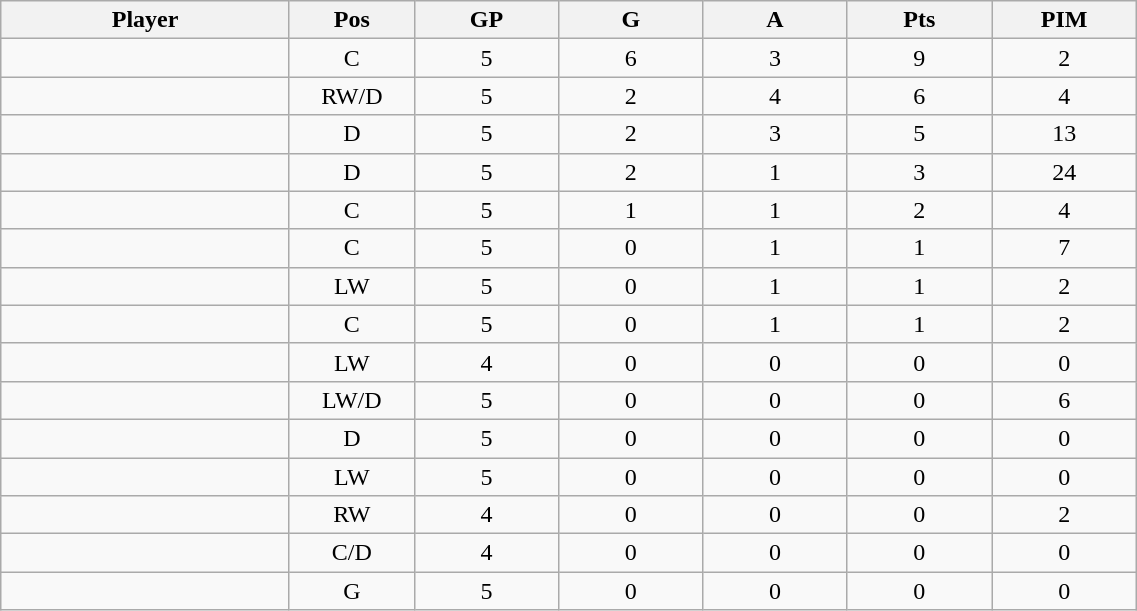<table class="wikitable sortable" width="60%">
<tr ALIGN="center">
<th bgcolor="#DDDDFF" width="10%">Player</th>
<th bgcolor="#DDDDFF" width="3%" title="Position">Pos</th>
<th bgcolor="#DDDDFF" width="5%" title="Games played">GP</th>
<th bgcolor="#DDDDFF" width="5%" title="Goals">G</th>
<th bgcolor="#DDDDFF" width="5%" title="Assists">A</th>
<th bgcolor="#DDDDFF" width="5%" title="Points">Pts</th>
<th bgcolor="#DDDDFF" width="5%" title="Penalties in Minutes">PIM</th>
</tr>
<tr align="center">
<td align="right"></td>
<td>C</td>
<td>5</td>
<td>6</td>
<td>3</td>
<td>9</td>
<td>2</td>
</tr>
<tr align="center">
<td align="right"></td>
<td>RW/D</td>
<td>5</td>
<td>2</td>
<td>4</td>
<td>6</td>
<td>4</td>
</tr>
<tr align="center">
<td align="right"></td>
<td>D</td>
<td>5</td>
<td>2</td>
<td>3</td>
<td>5</td>
<td>13</td>
</tr>
<tr align="center">
<td align="right"></td>
<td>D</td>
<td>5</td>
<td>2</td>
<td>1</td>
<td>3</td>
<td>24</td>
</tr>
<tr align="center">
<td align="right"></td>
<td>C</td>
<td>5</td>
<td>1</td>
<td>1</td>
<td>2</td>
<td>4</td>
</tr>
<tr align="center">
<td align="right"></td>
<td>C</td>
<td>5</td>
<td>0</td>
<td>1</td>
<td>1</td>
<td>7</td>
</tr>
<tr align="center">
<td align="right"></td>
<td>LW</td>
<td>5</td>
<td>0</td>
<td>1</td>
<td>1</td>
<td>2</td>
</tr>
<tr align="center">
<td align="right"></td>
<td>C</td>
<td>5</td>
<td>0</td>
<td>1</td>
<td>1</td>
<td>2</td>
</tr>
<tr align="center">
<td align="right"></td>
<td>LW</td>
<td>4</td>
<td>0</td>
<td>0</td>
<td>0</td>
<td>0</td>
</tr>
<tr align="center">
<td align="right"></td>
<td>LW/D</td>
<td>5</td>
<td>0</td>
<td>0</td>
<td>0</td>
<td>6</td>
</tr>
<tr align="center">
<td align="right"></td>
<td>D</td>
<td>5</td>
<td>0</td>
<td>0</td>
<td>0</td>
<td>0</td>
</tr>
<tr align="center">
<td align="right"></td>
<td>LW</td>
<td>5</td>
<td>0</td>
<td>0</td>
<td>0</td>
<td>0</td>
</tr>
<tr align="center">
<td align="right"></td>
<td>RW</td>
<td>4</td>
<td>0</td>
<td>0</td>
<td>0</td>
<td>2</td>
</tr>
<tr align="center">
<td align="right"></td>
<td>C/D</td>
<td>4</td>
<td>0</td>
<td>0</td>
<td>0</td>
<td>0</td>
</tr>
<tr align="center">
<td align="right"></td>
<td>G</td>
<td>5</td>
<td>0</td>
<td>0</td>
<td>0</td>
<td>0</td>
</tr>
</table>
